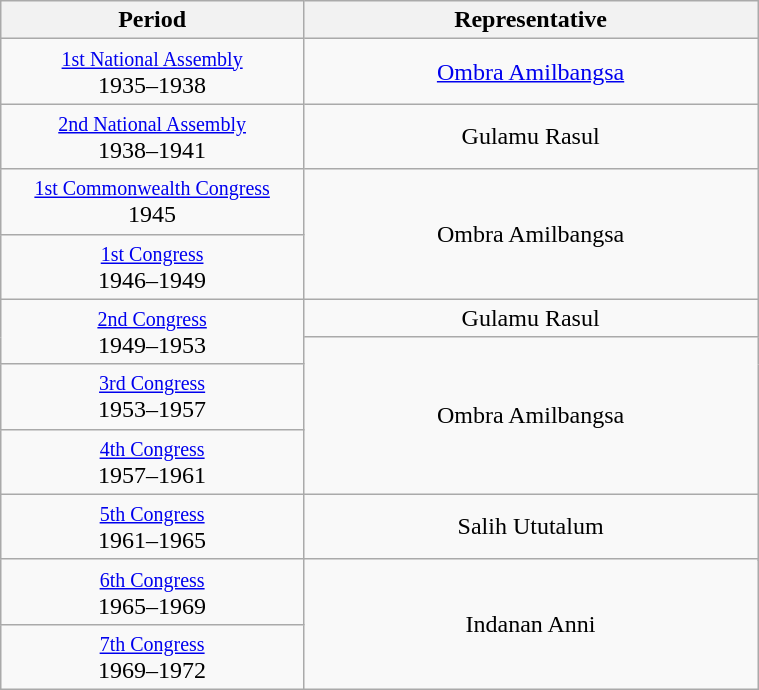<table class="wikitable" style="text-align:center; width:40%;">
<tr>
<th width="40%">Period</th>
<th>Representative</th>
</tr>
<tr>
<td><small><a href='#'>1st National Assembly</a></small><br>1935–1938</td>
<td><a href='#'>Ombra Amilbangsa</a></td>
</tr>
<tr>
<td><small><a href='#'>2nd National Assembly</a></small><br>1938–1941</td>
<td>Gulamu Rasul</td>
</tr>
<tr>
<td><small><a href='#'>1st Commonwealth Congress</a></small><br>1945</td>
<td rowspan="2">Ombra Amilbangsa</td>
</tr>
<tr>
<td><small><a href='#'>1st Congress</a></small><br>1946–1949</td>
</tr>
<tr>
<td rowspan="2"><small><a href='#'>2nd Congress</a></small><br>1949–1953</td>
<td>Gulamu Rasul</td>
</tr>
<tr>
<td rowspan="3">Ombra Amilbangsa</td>
</tr>
<tr>
<td><small><a href='#'>3rd Congress</a></small><br>1953–1957</td>
</tr>
<tr>
<td><small><a href='#'>4th Congress</a></small><br>1957–1961</td>
</tr>
<tr>
<td><small><a href='#'>5th Congress</a></small><br>1961–1965</td>
<td rowspan="2">Salih Ututalum</td>
</tr>
<tr>
<td rowspan="2"><small><a href='#'>6th Congress</a></small><br>1965–1969</td>
</tr>
<tr>
<td rowspan="2">Indanan Anni</td>
</tr>
<tr>
<td><small><a href='#'>7th Congress</a></small><br>1969–1972</td>
</tr>
</table>
